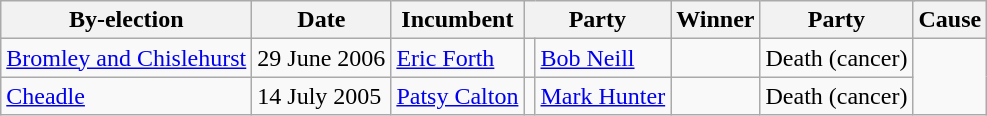<table class="wikitable">
<tr>
<th>By-election</th>
<th>Date</th>
<th>Incumbent</th>
<th colspan=2>Party</th>
<th>Winner</th>
<th colspan=2>Party</th>
<th>Cause</th>
</tr>
<tr>
<td><a href='#'>Bromley and Chislehurst</a></td>
<td>29 June 2006</td>
<td><a href='#'>Eric Forth</a></td>
<td></td>
<td><a href='#'>Bob Neill</a></td>
<td></td>
<td>Death (cancer)</td>
</tr>
<tr>
<td><a href='#'>Cheadle</a></td>
<td>14 July 2005</td>
<td><a href='#'>Patsy Calton</a></td>
<td></td>
<td><a href='#'>Mark Hunter</a></td>
<td></td>
<td>Death (cancer)</td>
</tr>
</table>
